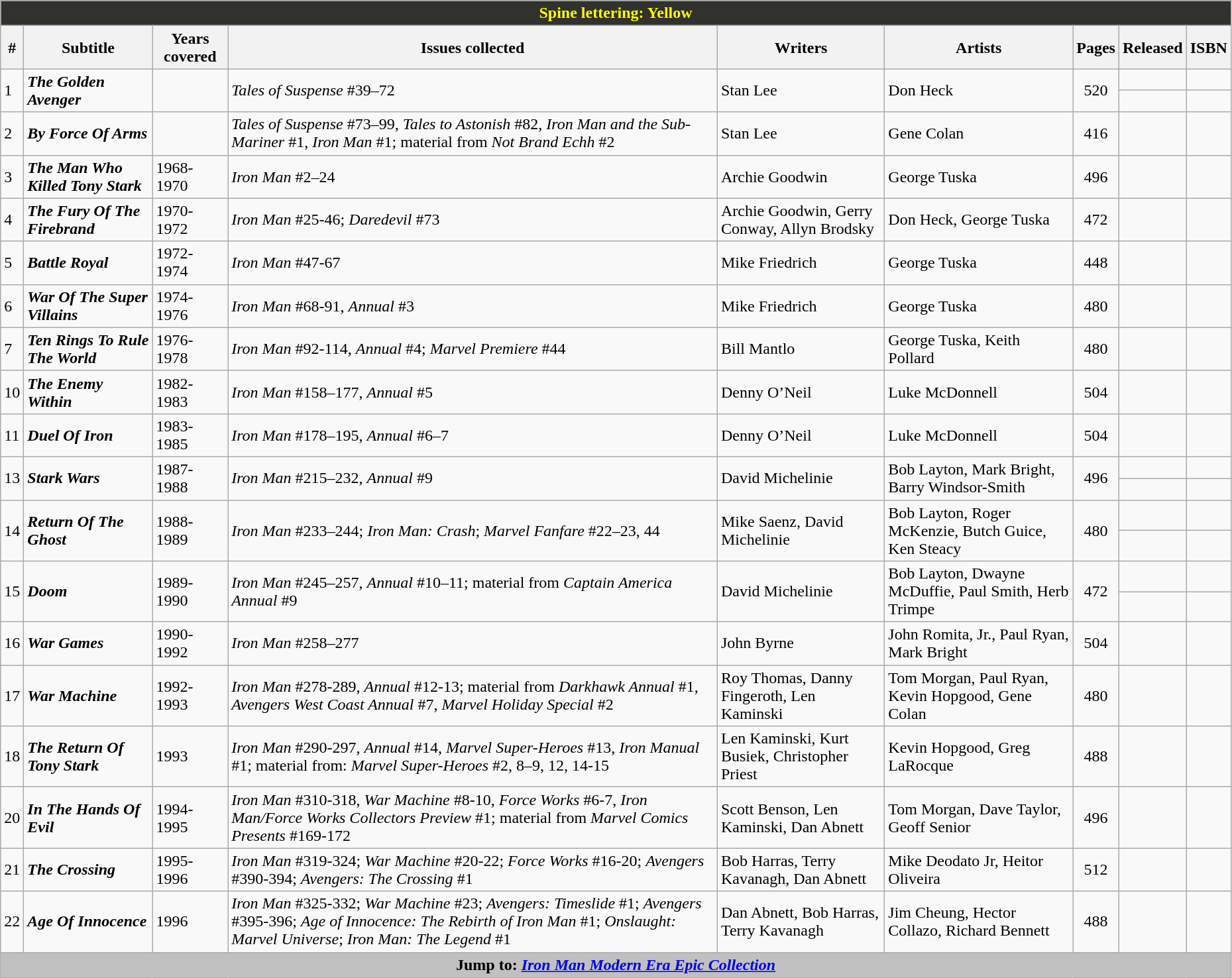<table class="wikitable sortable" width=98%>
<tr>
<th colspan=9 style="background-color: #31312D; color: yellow;">Spine lettering: Yellow</th>
</tr>
<tr>
<th class="unsortable">#</th>
<th class="unsortable">Subtitle</th>
<th>Years covered</th>
<th class="unsortable">Issues collected</th>
<th class="unsortable">Writers</th>
<th class="unsortable">Artists</th>
<th class="unsortable">Pages</th>
<th>Released</th>
<th class="unsortable">ISBN</th>
</tr>
<tr>
<td rowspan=2>1</td>
<td rowspan=2><strong><em>The Golden Avenger</em></strong></td>
<td rowspan=2></td>
<td rowspan=2><em>Tales of Suspense</em> #39–72</td>
<td rowspan=2>Stan Lee</td>
<td rowspan=2>Don Heck</td>
<td rowspan=2 style="text-align: center;">520</td>
<td></td>
<td></td>
</tr>
<tr>
<td></td>
<td></td>
</tr>
<tr>
<td>2</td>
<td><strong><em>By Force Of Arms</em></strong></td>
<td></td>
<td><em>Tales of Suspense</em> #73–99, <em>Tales to Astonish</em> #82, <em>Iron Man and the Sub-Mariner</em> #1, <em>Iron Man</em> #1; material from <em>Not Brand Echh</em> #2</td>
<td>Stan Lee</td>
<td>Gene Colan</td>
<td style="text-align: center;">416</td>
<td></td>
<td></td>
</tr>
<tr>
<td>3</td>
<td><strong><em>The Man Who Killed Tony Stark</em></strong></td>
<td>1968-1970</td>
<td><em>Iron Man</em> #2–24</td>
<td>Archie Goodwin</td>
<td>George Tuska</td>
<td style="text-align: center;">496</td>
<td></td>
<td></td>
</tr>
<tr>
<td>4</td>
<td><strong><em>The Fury Of The Firebrand</em></strong></td>
<td>1970-1972</td>
<td><em>Iron Man</em> #25-46; <em>Daredevil</em> #73</td>
<td>Archie Goodwin, Gerry Conway, Allyn Brodsky</td>
<td>Don Heck, George Tuska</td>
<td style="text-align: center;">472</td>
<td></td>
<td></td>
</tr>
<tr>
<td>5</td>
<td><strong><em>Battle Royal</em></strong></td>
<td>1972-1974</td>
<td><em>Iron Man</em> #47-67</td>
<td>Mike Friedrich</td>
<td>George Tuska</td>
<td style="text-align: center;">448</td>
<td></td>
<td></td>
</tr>
<tr>
<td>6</td>
<td><strong><em>War Of The Super Villains</em></strong></td>
<td>1974-1976</td>
<td><em>Iron Man</em> #68-91, <em>Annual</em> #3</td>
<td>Mike Friedrich</td>
<td>George Tuska</td>
<td style="text-align: center;">480</td>
<td></td>
<td></td>
</tr>
<tr>
<td>7</td>
<td><strong><em>Ten Rings To Rule The World</em></strong></td>
<td>1976-1978</td>
<td><em>Iron Man</em> #92-114, <em>Annual</em> #4; <em>Marvel Premiere</em> #44</td>
<td>Bill Mantlo</td>
<td>George Tuska, Keith Pollard</td>
<td style="text-align: center;">480</td>
<td></td>
<td></td>
</tr>
<tr>
<td>10</td>
<td><strong><em>The Enemy Within</em></strong></td>
<td>1982-1983</td>
<td><em>Iron Man</em> #158–177, <em>Annual</em> #5</td>
<td>Denny O’Neil</td>
<td>Luke McDonnell</td>
<td style="text-align: center;">504</td>
<td></td>
<td></td>
</tr>
<tr>
<td>11</td>
<td><strong><em>Duel Of Iron</em></strong></td>
<td>1983-1985</td>
<td><em>Iron Man</em> #178–195, <em>Annual</em> #6–7</td>
<td>Denny O’Neil</td>
<td>Luke McDonnell</td>
<td style="text-align: center;">504</td>
<td></td>
<td></td>
</tr>
<tr>
<td rowspan=2>13</td>
<td rowspan=2><strong><em>Stark Wars</em></strong></td>
<td rowspan=2>1987-1988</td>
<td rowspan=2><em>Iron Man</em> #215–232, <em>Annual</em> #9</td>
<td rowspan=2>David Michelinie</td>
<td rowspan=2>Bob Layton, Mark Bright, Barry Windsor-Smith</td>
<td rowspan=2 style="text-align: center;">496</td>
<td></td>
<td></td>
</tr>
<tr>
<td></td>
<td></td>
</tr>
<tr>
<td rowspan=2>14</td>
<td rowspan=2><strong><em>Return Of The Ghost</em></strong></td>
<td rowspan=2>1988-1989</td>
<td rowspan=2><em>Iron Man</em> #233–244; <em>Iron Man: Crash</em>; <em>Marvel Fanfare</em> #22–23, 44</td>
<td rowspan=2>Mike Saenz, David Michelinie</td>
<td rowspan=2>Bob Layton, Roger McKenzie, Butch Guice, Ken Steacy</td>
<td rowspan=2 style="text-align: center;">480</td>
<td></td>
<td></td>
</tr>
<tr>
<td></td>
<td></td>
</tr>
<tr>
<td rowspan=2>15</td>
<td rowspan=2><strong><em>Doom</em></strong></td>
<td rowspan=2>1989-1990</td>
<td rowspan=2><em>Iron Man</em> #245–257, <em>Annual</em> #10–11; material from <em>Captain America Annual</em> #9</td>
<td rowspan=2>David Michelinie</td>
<td rowspan=2>Bob Layton, Dwayne McDuffie, Paul Smith, Herb Trimpe</td>
<td rowspan=2 style="text-align: center;">472</td>
<td></td>
<td></td>
</tr>
<tr>
<td></td>
<td></td>
</tr>
<tr>
<td>16</td>
<td><strong><em>War Games</em></strong></td>
<td>1990-1992</td>
<td><em>Iron Man</em> #258–277</td>
<td>John Byrne</td>
<td>John Romita, Jr., Paul Ryan, Mark Bright</td>
<td style="text-align: center;">504</td>
<td></td>
<td></td>
</tr>
<tr>
<td>17</td>
<td><strong><em>War Machine</em></strong></td>
<td>1992-1993</td>
<td><em>Iron Man</em> #278-289, <em>Annual</em> #12-13; material from <em>Darkhawk Annual</em> #1, <em>Avengers West Coast Annual</em> #7, <em>Marvel Holiday Special</em> #2</td>
<td>Roy Thomas, Danny Fingeroth, Len Kaminski</td>
<td>Tom Morgan, Paul Ryan, Kevin Hopgood, Gene Colan</td>
<td style="text-align: center;">480</td>
<td></td>
<td></td>
</tr>
<tr>
<td>18</td>
<td><strong><em>The Return Of Tony Stark</em></strong></td>
<td>1993</td>
<td><em>Iron Man</em> #290-297, <em>Annual</em> #14, <em>Marvel Super-Heroes</em> #13, <em>Iron Manual</em> #1; material from: <em>Marvel Super-Heroes</em> #2, 8–9, 12, 14-15</td>
<td>Len Kaminski, Kurt Busiek, Christopher Priest</td>
<td>Kevin Hopgood, Greg LaRocque</td>
<td style="text-align: center;">488</td>
<td></td>
<td></td>
</tr>
<tr>
<td>20</td>
<td><strong><em>In The Hands Of Evil</em></strong></td>
<td>1994-1995</td>
<td><em>Iron Man</em> #310-318, <em>War Machine</em> #8-10, <em>Force Works</em> #6-7, <em>Iron Man/Force Works Collectors Preview</em> #1; material from <em>Marvel Comics Presents</em> #169-172</td>
<td>Scott Benson, Len Kaminski, Dan Abnett</td>
<td>Tom Morgan, Dave Taylor, Geoff Senior</td>
<td style="text-align: center;">496</td>
<td></td>
<td></td>
</tr>
<tr>
<td>21</td>
<td><strong><em>The Crossing</em></strong></td>
<td>1995-1996</td>
<td><em>Iron Man</em> #319-324; <em>War Machine</em> #20-22; <em>Force Works</em> #16-20; <em>Avengers</em> #390-394; <em>Avengers: The Crossing</em> #1</td>
<td>Bob Harras, Terry Kavanagh, Dan Abnett</td>
<td>Mike Deodato Jr, Heitor Oliveira</td>
<td style="text-align: center;">512</td>
<td></td>
<td></td>
</tr>
<tr>
<td>22</td>
<td><strong><em>Age Of Innocence</em></strong></td>
<td>1996</td>
<td><em>Iron Man</em> #325-332; <em>War Machine</em> #23; <em>Avengers: Timeslide</em> #1; <em>Avengers</em> #395-396; <em>Age of Innocence: The Rebirth of Iron Man</em> #1; <em>Onslaught: Marvel Universe</em>; <em>Iron Man: The Legend</em> #1</td>
<td>Dan Abnett, Bob Harras, Terry Kavanagh</td>
<td>Jim Cheung, Hector Collazo, Richard Bennett</td>
<td style="text-align: center;">488</td>
<td></td>
<td></td>
</tr>
<tr>
<th colspan=9 style="background-color: silver;">Jump to: <a href='#'><em>Iron Man</em> <em>Modern Era Epic Collection</em></a></th>
</tr>
</table>
